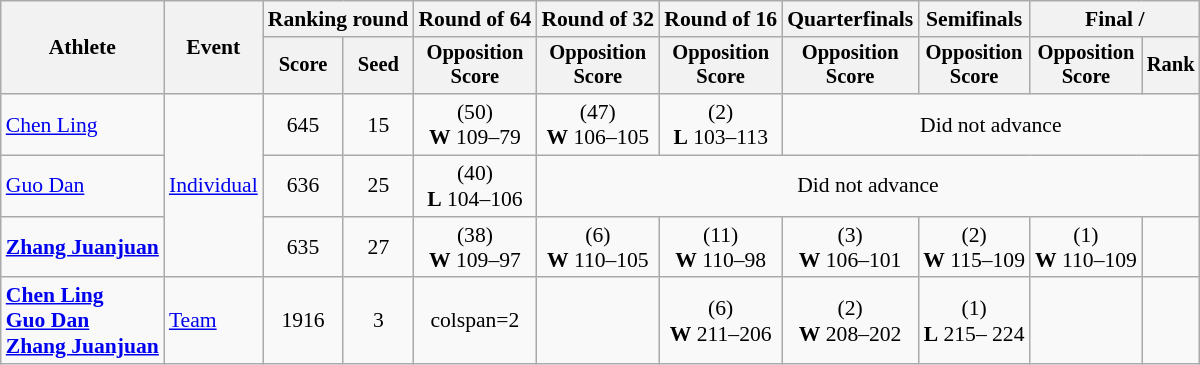<table class="wikitable" style="font-size:90%">
<tr>
<th rowspan="2">Athlete</th>
<th rowspan="2">Event</th>
<th colspan="2">Ranking round</th>
<th>Round of 64</th>
<th>Round of 32</th>
<th>Round of 16</th>
<th>Quarterfinals</th>
<th>Semifinals</th>
<th colspan="2">Final / </th>
</tr>
<tr style="font-size:95%">
<th>Score</th>
<th>Seed</th>
<th>Opposition<br>Score</th>
<th>Opposition<br>Score</th>
<th>Opposition<br>Score</th>
<th>Opposition<br>Score</th>
<th>Opposition<br>Score</th>
<th>Opposition<br>Score</th>
<th>Rank</th>
</tr>
<tr align=center>
<td align=left><a href='#'>Chen Ling</a></td>
<td align=left rowspan=3><a href='#'>Individual</a></td>
<td>645</td>
<td>15</td>
<td> (50)<br><strong>W</strong> 109–79</td>
<td> (47)<br><strong>W</strong> 106–105</td>
<td> (2)<br><strong>L</strong> 103–113</td>
<td colspan=4>Did not advance</td>
</tr>
<tr align=center>
<td align=left><a href='#'>Guo Dan</a></td>
<td>636</td>
<td>25</td>
<td> (40)<br><strong>L</strong> 104–106</td>
<td colspan=6>Did not advance</td>
</tr>
<tr align=center>
<td align=left><strong><a href='#'>Zhang Juanjuan</a></strong></td>
<td>635</td>
<td>27</td>
<td> (38)<br><strong>W</strong> 109–97</td>
<td> (6)<br><strong>W</strong> 110–105</td>
<td> (11)<br><strong>W</strong> 110–98</td>
<td> (3)<br><strong>W</strong> 106–101</td>
<td> (2)<br><strong>W</strong> 115–109</td>
<td> (1)<br><strong>W</strong> 110–109</td>
<td></td>
</tr>
<tr align=center>
<td align=left><strong><a href='#'>Chen Ling</a><br><a href='#'>Guo Dan</a><br><a href='#'>Zhang Juanjuan</a></strong></td>
<td align=left><a href='#'>Team</a></td>
<td>1916</td>
<td>3</td>
<td>colspan=2 </td>
<td></td>
<td> (6)<br><strong>W</strong> 211–206</td>
<td> (2)<br><strong>W</strong> 208–202</td>
<td> (1) <br><strong>L</strong> 215– 224</td>
<td></td>
</tr>
</table>
